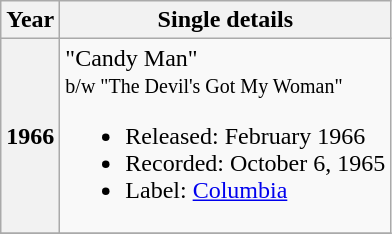<table class="wikitable plainrowheaders">
<tr>
<th>Year</th>
<th>Single details</th>
</tr>
<tr>
<th scope="row">1966</th>
<td>"Candy Man"<br><small>b/w "The Devil's Got My Woman"</small><br><ul><li>Released: February 1966</li><li>Recorded: October 6, 1965</li><li>Label: <a href='#'>Columbia</a> </li></ul></td>
</tr>
<tr>
</tr>
</table>
